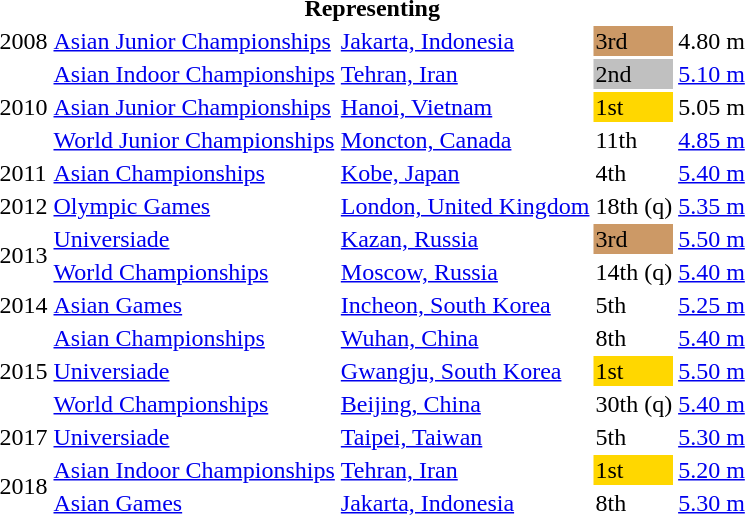<table>
<tr>
<th colspan="6">Representing </th>
</tr>
<tr>
<td>2008</td>
<td><a href='#'>Asian Junior Championships</a></td>
<td><a href='#'>Jakarta, Indonesia</a></td>
<td bgcolor=cc9966>3rd</td>
<td>4.80 m</td>
</tr>
<tr>
<td rowspan=3>2010</td>
<td><a href='#'>Asian Indoor Championships</a></td>
<td><a href='#'>Tehran, Iran</a></td>
<td bgcolor=silver>2nd</td>
<td><a href='#'>5.10 m</a></td>
</tr>
<tr>
<td><a href='#'>Asian Junior Championships</a></td>
<td><a href='#'>Hanoi, Vietnam</a></td>
<td bgcolor=gold>1st</td>
<td>5.05 m</td>
</tr>
<tr>
<td><a href='#'>World Junior Championships</a></td>
<td><a href='#'>Moncton, Canada</a></td>
<td>11th</td>
<td><a href='#'>4.85 m</a></td>
</tr>
<tr>
<td>2011</td>
<td><a href='#'>Asian Championships</a></td>
<td><a href='#'>Kobe, Japan</a></td>
<td>4th</td>
<td><a href='#'>5.40 m</a></td>
</tr>
<tr>
<td>2012</td>
<td><a href='#'>Olympic Games</a></td>
<td><a href='#'>London, United Kingdom</a></td>
<td>18th (q)</td>
<td><a href='#'>5.35 m</a></td>
</tr>
<tr>
<td rowspan=2>2013</td>
<td><a href='#'>Universiade</a></td>
<td><a href='#'>Kazan, Russia</a></td>
<td bgcolor=cc9966>3rd</td>
<td><a href='#'>5.50 m</a></td>
</tr>
<tr>
<td><a href='#'>World Championships</a></td>
<td><a href='#'>Moscow, Russia</a></td>
<td>14th (q)</td>
<td><a href='#'>5.40 m</a></td>
</tr>
<tr>
<td>2014</td>
<td><a href='#'>Asian Games</a></td>
<td><a href='#'>Incheon, South Korea</a></td>
<td>5th</td>
<td><a href='#'>5.25 m</a></td>
</tr>
<tr>
<td rowspan=3>2015</td>
<td><a href='#'>Asian Championships</a></td>
<td><a href='#'>Wuhan, China</a></td>
<td>8th</td>
<td><a href='#'>5.40 m</a></td>
</tr>
<tr>
<td><a href='#'>Universiade</a></td>
<td><a href='#'>Gwangju, South Korea</a></td>
<td bgcolor=gold>1st</td>
<td><a href='#'>5.50 m</a></td>
</tr>
<tr>
<td><a href='#'>World Championships</a></td>
<td><a href='#'>Beijing, China</a></td>
<td>30th (q)</td>
<td><a href='#'>5.40 m</a></td>
</tr>
<tr>
<td>2017</td>
<td><a href='#'>Universiade</a></td>
<td><a href='#'>Taipei, Taiwan</a></td>
<td>5th</td>
<td><a href='#'>5.30 m</a></td>
</tr>
<tr>
<td rowspan=2>2018</td>
<td><a href='#'>Asian Indoor Championships</a></td>
<td><a href='#'>Tehran, Iran</a></td>
<td bgcolor=gold>1st</td>
<td><a href='#'>5.20 m</a></td>
</tr>
<tr>
<td><a href='#'>Asian Games</a></td>
<td><a href='#'>Jakarta, Indonesia</a></td>
<td>8th</td>
<td><a href='#'>5.30 m</a></td>
</tr>
</table>
